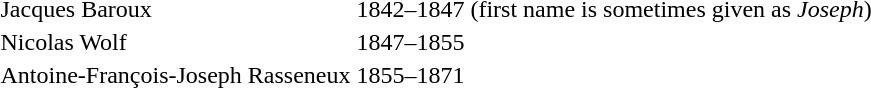<table>
<tr>
<td>Jacques Baroux</td>
<td>1842–1847 (first name is sometimes given as <em>Joseph</em>)</td>
</tr>
<tr>
<td>Nicolas Wolf</td>
<td>1847–1855</td>
</tr>
<tr>
<td>Antoine-François-Joseph Rasseneux</td>
<td>1855–1871</td>
</tr>
</table>
